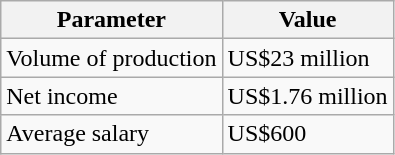<table class="wikitable">
<tr>
<th>Parameter</th>
<th>Value</th>
</tr>
<tr>
<td>Volume of production</td>
<td>US$23 million</td>
</tr>
<tr>
<td>Net income</td>
<td>US$1.76 million</td>
</tr>
<tr>
<td>Average salary</td>
<td>US$600</td>
</tr>
</table>
